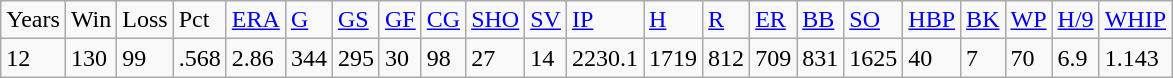<table class="wikitable">
<tr>
<td>Years</td>
<td>Win</td>
<td>Loss</td>
<td>Pct</td>
<td><a href='#'>ERA</a></td>
<td><a href='#'>G</a></td>
<td><a href='#'>GS</a></td>
<td><a href='#'>GF</a></td>
<td><a href='#'>CG</a></td>
<td><a href='#'>SHO</a></td>
<td><a href='#'>SV</a></td>
<td><a href='#'>IP</a></td>
<td><a href='#'>H</a></td>
<td><a href='#'>R</a></td>
<td><a href='#'>ER</a></td>
<td><a href='#'>BB</a></td>
<td><a href='#'>SO</a></td>
<td><a href='#'>HBP</a></td>
<td><a href='#'>BK</a></td>
<td><a href='#'>WP</a></td>
<td><a href='#'>H/9</a></td>
<td><a href='#'>WHIP</a></td>
</tr>
<tr>
<td>12</td>
<td>130</td>
<td>99</td>
<td>.568</td>
<td>2.86</td>
<td>344</td>
<td>295</td>
<td>30</td>
<td>98</td>
<td>27</td>
<td>14</td>
<td>2230.1</td>
<td>1719</td>
<td>812</td>
<td>709</td>
<td>831</td>
<td>1625</td>
<td>40</td>
<td>7</td>
<td>70</td>
<td>6.9</td>
<td>1.143</td>
</tr>
</table>
